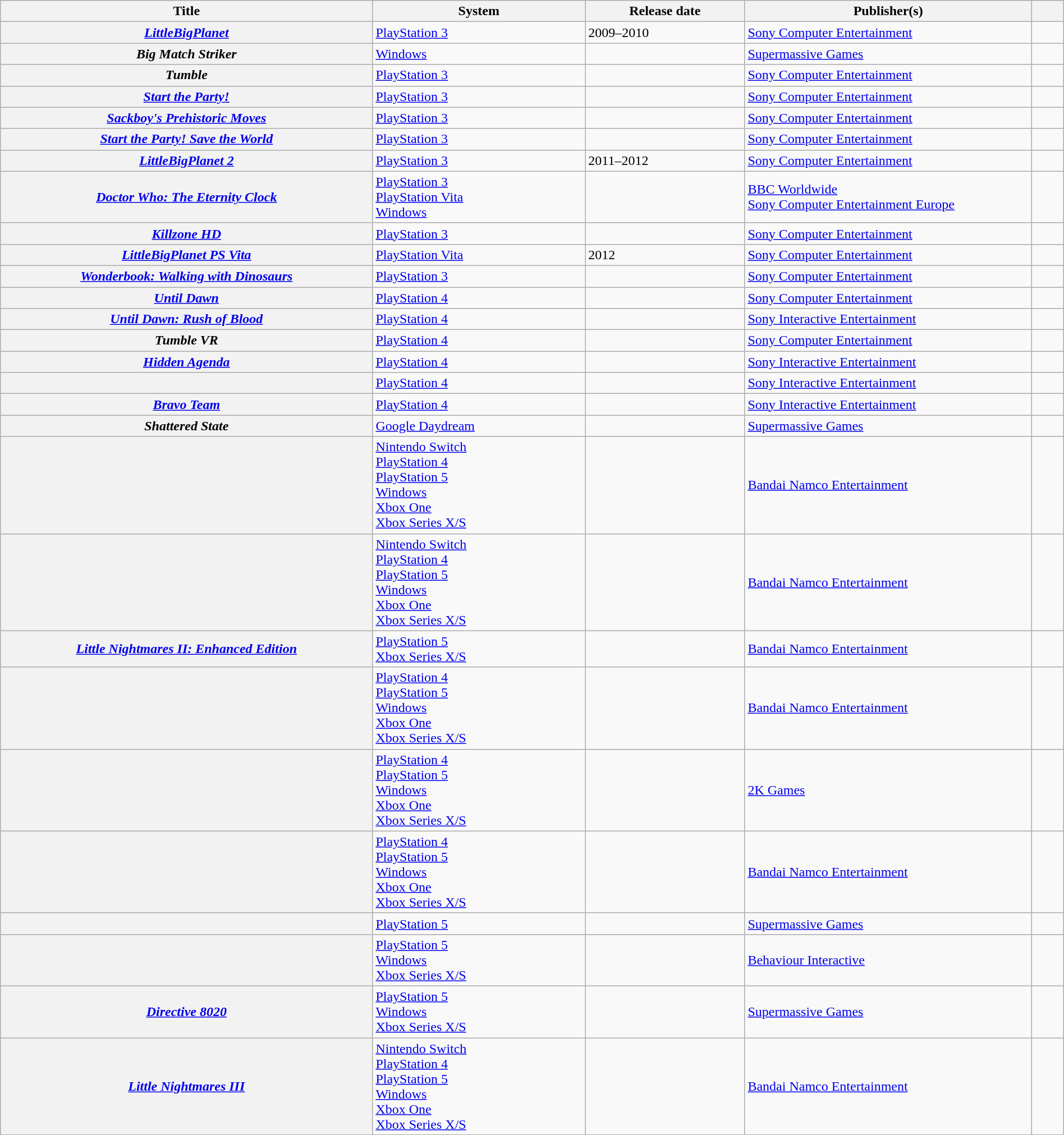<table class="wikitable sortable plainrowheaders" style="width: 100%">
<tr>
<th style="width:35%;" scope="col">Title</th>
<th style="width:20%" scope="col">System</th>
<th style="width:15%" scope="col">Release date</th>
<th style="width:27%" scope="col">Publisher(s)</th>
<th style="width:3%" scope="col" class="unsortable"></th>
</tr>
<tr>
<th scope="row" style="text-align:center;"><strong><em><a href='#'>LittleBigPlanet</a></em></strong> </th>
<td><a href='#'>PlayStation 3</a></td>
<td>2009–2010</td>
<td><a href='#'>Sony Computer Entertainment</a></td>
<td style="text-align:center;"></td>
</tr>
<tr>
<th scope="row" style="text-align:center;"><strong><em>Big Match Striker</em></strong></th>
<td><a href='#'>Windows</a></td>
<td></td>
<td><a href='#'>Supermassive Games</a></td>
<td style="text-align:center;"></td>
</tr>
<tr>
<th scope="row" style="text-align:center;"><strong><em>Tumble</em></strong></th>
<td><a href='#'>PlayStation 3</a> </td>
<td></td>
<td><a href='#'>Sony Computer Entertainment</a></td>
<td style="text-align:center;"></td>
</tr>
<tr>
<th scope="row" style="text-align:center;"><strong><em><a href='#'>Start the Party!</a></em></strong></th>
<td><a href='#'>PlayStation 3</a> </td>
<td></td>
<td><a href='#'>Sony Computer Entertainment</a></td>
<td style="text-align:center;"></td>
</tr>
<tr>
<th scope="row" style="text-align:center;"><strong><em><a href='#'>Sackboy's Prehistoric Moves</a></em></strong></th>
<td><a href='#'>PlayStation 3</a> </td>
<td></td>
<td><a href='#'>Sony Computer Entertainment</a></td>
<td style="text-align:center;"></td>
</tr>
<tr>
<th scope="row" style="text-align:center;"><strong><em><a href='#'>Start the Party! Save the World</a></em></strong></th>
<td><a href='#'>PlayStation 3</a> </td>
<td></td>
<td><a href='#'>Sony Computer Entertainment</a></td>
<td style="text-align:center;"></td>
</tr>
<tr>
<th scope="row" style="text-align:center;"><strong><em><a href='#'>LittleBigPlanet 2</a></em></strong> </th>
<td><a href='#'>PlayStation 3</a></td>
<td>2011–2012</td>
<td><a href='#'>Sony Computer Entertainment</a></td>
<td style="text-align:center;"></td>
</tr>
<tr>
<th scope="row" style="text-align:center;"><strong><em><a href='#'>Doctor Who: The Eternity Clock</a></em></strong></th>
<td><a href='#'>PlayStation 3</a><br><a href='#'>PlayStation Vita</a><br><a href='#'>Windows</a></td>
<td><br> <br> </td>
<td><a href='#'>BBC Worldwide</a><br><a href='#'>Sony Computer Entertainment Europe</a></td>
<td style="text-align:center;"></td>
</tr>
<tr>
<th scope="row" style="text-align:center;"><strong><em><a href='#'>Killzone HD</a></em></strong></th>
<td><a href='#'>PlayStation 3</a></td>
<td></td>
<td><a href='#'>Sony Computer Entertainment</a></td>
<td style="text-align:center;"></td>
</tr>
<tr>
<th scope="row" style="text-align:center;"><strong><em><a href='#'>LittleBigPlanet PS Vita</a></em></strong> </th>
<td><a href='#'>PlayStation Vita</a></td>
<td>2012</td>
<td><a href='#'>Sony Computer Entertainment</a></td>
<td style="text-align:center;"></td>
</tr>
<tr>
<th scope="row" style="text-align:center;"><strong><em><a href='#'>Wonderbook: Walking with Dinosaurs</a></em></strong></th>
<td><a href='#'>PlayStation 3</a></td>
<td></td>
<td><a href='#'>Sony Computer Entertainment</a></td>
<td style="text-align:center;"></td>
</tr>
<tr>
<th scope="row" style="text-align:center;"><strong><em><a href='#'>Until Dawn</a></em></strong></th>
<td><a href='#'>PlayStation 4</a></td>
<td></td>
<td><a href='#'>Sony Computer Entertainment</a></td>
<td style="text-align:center;"></td>
</tr>
<tr>
<th scope="row" style="text-align:center;"><strong><em><a href='#'>Until Dawn: Rush of Blood</a></em></strong></th>
<td><a href='#'>PlayStation 4</a> </td>
<td></td>
<td><a href='#'>Sony Interactive Entertainment</a></td>
<td style="text-align:center;"></td>
</tr>
<tr>
<th scope="row" style="text-align:center;"><strong><em>Tumble VR</em></strong></th>
<td><a href='#'>PlayStation 4</a> </td>
<td></td>
<td><a href='#'>Sony Computer Entertainment</a></td>
<td style="text-align:center;"></td>
</tr>
<tr>
<th scope="row" style="text-align:center;"><strong><em><a href='#'>Hidden Agenda</a></em></strong></th>
<td><a href='#'>PlayStation 4</a></td>
<td></td>
<td><a href='#'>Sony Interactive Entertainment</a></td>
<td style="text-align:center;"></td>
</tr>
<tr>
<th scope="row" style="text-align:center;"><strong><em></em></strong></th>
<td><a href='#'>PlayStation 4</a> </td>
<td></td>
<td><a href='#'>Sony Interactive Entertainment</a></td>
<td style="text-align:center;"></td>
</tr>
<tr>
<th scope="row" style="text-align:center;"><strong><em><a href='#'>Bravo Team</a></em></strong></th>
<td><a href='#'>PlayStation 4</a> </td>
<td></td>
<td><a href='#'>Sony Interactive Entertainment</a></td>
<td style="text-align:center;"></td>
</tr>
<tr>
<th scope="row" style="text-align:center;"><strong><em>Shattered State</em></strong></th>
<td><a href='#'>Google Daydream</a></td>
<td></td>
<td><a href='#'>Supermassive Games</a></td>
<td style="text-align:center;"></td>
</tr>
<tr>
<th scope="row" style="text-align:center;"><strong><em></em></strong></th>
<td><a href='#'>Nintendo Switch</a><br><a href='#'>PlayStation 4</a><br><a href='#'>PlayStation 5</a><br><a href='#'>Windows</a><br><a href='#'>Xbox One</a><br><a href='#'>Xbox Series X/S</a></td>
<td><br> <br> </td>
<td><a href='#'>Bandai Namco Entertainment</a></td>
<td style="text-align:center;"></td>
</tr>
<tr>
<th scope="row" style="text-align:center;"><strong><em></em></strong></th>
<td><a href='#'>Nintendo Switch</a><br><a href='#'>PlayStation 4</a><br><a href='#'>PlayStation 5</a><br><a href='#'>Windows</a><br><a href='#'>Xbox One</a><br><a href='#'>Xbox Series X/S</a></td>
<td><br> <br> </td>
<td><a href='#'>Bandai Namco Entertainment</a></td>
<td style="text-align:center;"></td>
</tr>
<tr>
<th scope="row" style="text-align:center;"><strong><em><a href='#'>Little Nightmares II: Enhanced Edition</a></em></strong></th>
<td><a href='#'>PlayStation 5</a><br><a href='#'>Xbox Series X/S</a></td>
<td></td>
<td><a href='#'>Bandai Namco Entertainment</a></td>
<td style="text-align:center;"></td>
</tr>
<tr>
<th scope="row" style="text-align:center;"><strong><em></em></strong></th>
<td><a href='#'>PlayStation 4</a><br><a href='#'>PlayStation 5</a><br><a href='#'>Windows</a><br><a href='#'>Xbox One</a><br><a href='#'>Xbox Series X/S</a></td>
<td></td>
<td><a href='#'>Bandai Namco Entertainment</a></td>
<td style="text-align:center;"></td>
</tr>
<tr>
<th scope="row" style="text-align:center;"><strong><em></em></strong></th>
<td><a href='#'>PlayStation 4</a><br><a href='#'>PlayStation 5</a><br><a href='#'>Windows</a><br><a href='#'>Xbox One</a><br><a href='#'>Xbox Series X/S</a></td>
<td></td>
<td><a href='#'>2K Games</a></td>
<td style="text-align:center;"></td>
</tr>
<tr>
<th scope="row" style="text-align:center;"><strong><em></em></strong></th>
<td><a href='#'>PlayStation 4</a><br><a href='#'>PlayStation 5</a><br><a href='#'>Windows</a><br><a href='#'>Xbox One</a><br><a href='#'>Xbox Series X/S</a></td>
<td></td>
<td><a href='#'>Bandai Namco Entertainment</a></td>
<td style="text-align:center;"></td>
</tr>
<tr>
<th scope="row" style="text-align:center;"><strong><em></em></strong></th>
<td><a href='#'>PlayStation 5</a> </td>
<td></td>
<td><a href='#'>Supermassive Games</a></td>
<td style="text-align:center;"></td>
</tr>
<tr>
<th scope="row" style="text-align:center;"><strong><em></em></strong></th>
<td><a href='#'>PlayStation 5</a><br><a href='#'>Windows</a><br><a href='#'>Xbox Series X/S</a></td>
<td></td>
<td><a href='#'>Behaviour Interactive</a></td>
<td style="text-align:center;"></td>
</tr>
<tr>
<th scope="row" style="text-align:center;"><strong><em><a href='#'>Directive 8020</a></em></strong></th>
<td><a href='#'>PlayStation 5</a><br><a href='#'>Windows</a><br><a href='#'>Xbox Series X/S</a></td>
<td></td>
<td><a href='#'>Supermassive Games</a></td>
<td style="text-align:center;"></td>
</tr>
<tr>
<th scope="row" style="text-align:center;"><strong><em><a href='#'>Little Nightmares III</a></em></strong></th>
<td><a href='#'>Nintendo Switch</a><br><a href='#'>PlayStation 4</a><br><a href='#'>PlayStation 5</a><br><a href='#'>Windows</a><br><a href='#'>Xbox One</a><br><a href='#'>Xbox Series X/S</a></td>
<td></td>
<td><a href='#'>Bandai Namco Entertainment</a></td>
<td style="text-align:center;"></td>
</tr>
</table>
